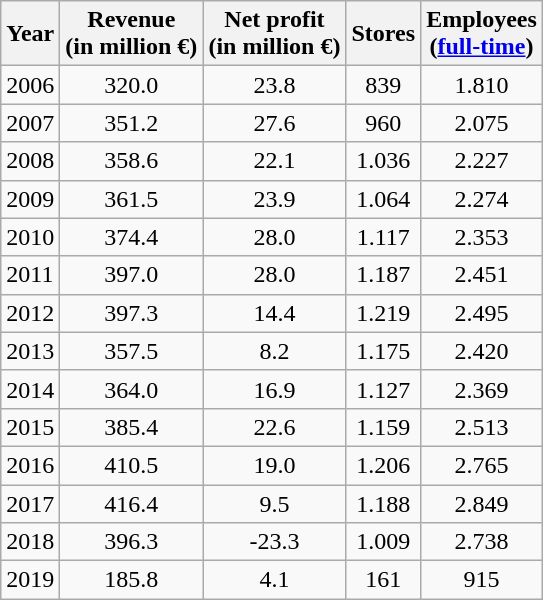<table class="wikitable">
<tr>
<th>Year</th>
<th>Revenue<br>(in million €)</th>
<th>Net profit<br>(in million €)</th>
<th>Stores</th>
<th>Employees<br>(<a href='#'>full-time</a>)</th>
</tr>
<tr>
<td>2006</td>
<td align="center">320.0</td>
<td align="center">23.8</td>
<td align="center">839</td>
<td align="center">1.810</td>
</tr>
<tr>
<td>2007</td>
<td align="center">351.2</td>
<td align="center">27.6</td>
<td align="center">960</td>
<td align="center">2.075</td>
</tr>
<tr>
<td>2008</td>
<td align="center">358.6</td>
<td align="center">22.1</td>
<td align="center">1.036</td>
<td align="center">2.227</td>
</tr>
<tr>
<td>2009</td>
<td align="center">361.5</td>
<td align="center">23.9</td>
<td align="center">1.064</td>
<td align="center">2.274</td>
</tr>
<tr>
<td>2010</td>
<td align="center">374.4</td>
<td align="center">28.0</td>
<td align="center">1.117</td>
<td align="center">2.353</td>
</tr>
<tr>
<td>2011</td>
<td align="center">397.0</td>
<td align="center">28.0</td>
<td align="center">1.187</td>
<td align="center">2.451</td>
</tr>
<tr>
<td>2012</td>
<td align="center">397.3</td>
<td align="center">14.4</td>
<td align="center">1.219</td>
<td align="center">2.495</td>
</tr>
<tr>
<td>2013</td>
<td align="center">357.5</td>
<td align="center">8.2</td>
<td align="center">1.175</td>
<td align="center">2.420</td>
</tr>
<tr>
<td>2014</td>
<td align="center">364.0</td>
<td align="center">16.9</td>
<td align="center">1.127</td>
<td align="center">2.369</td>
</tr>
<tr>
<td>2015</td>
<td align="center">385.4</td>
<td align="center">22.6</td>
<td align="center">1.159</td>
<td align="center">2.513</td>
</tr>
<tr>
<td>2016</td>
<td align="center">410.5</td>
<td align="center">19.0</td>
<td align="center">1.206</td>
<td align="center">2.765</td>
</tr>
<tr>
<td>2017</td>
<td align="center">416.4</td>
<td align="center">9.5</td>
<td align="center">1.188</td>
<td align="center">2.849</td>
</tr>
<tr>
<td>2018</td>
<td align="center">396.3</td>
<td align="center">-23.3</td>
<td align="center">1.009</td>
<td align="center">2.738</td>
</tr>
<tr>
<td>2019</td>
<td align="center">185.8</td>
<td align="center">4.1</td>
<td align="center">161</td>
<td align="center">915</td>
</tr>
</table>
